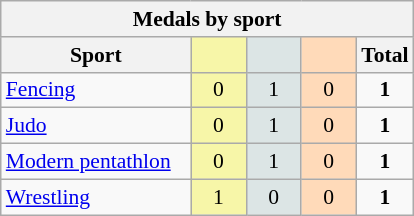<table class="wikitable" style="font-size:90%; text-align:center;">
<tr>
<th colspan="5">Medals by sport</th>
</tr>
<tr>
<th width="120">Sport</th>
<th scope="col" width="30" style="background:#F7F6A8;"></th>
<th scope="col" width="30" style="background:#DCE5E5;"></th>
<th scope="col" width="30" style="background:#FFDAB9;"></th>
<th width="30">Total</th>
</tr>
<tr>
<td align="left"><a href='#'>Fencing</a></td>
<td style="background:#F7F6A8;">0</td>
<td style="background:#DCE5E5;">1</td>
<td style="background:#FFDAB9;">0</td>
<td><strong>1</strong></td>
</tr>
<tr>
<td align="left"><a href='#'>Judo</a></td>
<td style="background:#F7F6A8;">0</td>
<td style="background:#DCE5E5;">1</td>
<td style="background:#FFDAB9;">0</td>
<td><strong>1</strong></td>
</tr>
<tr>
<td align="left"><a href='#'>Modern pentathlon</a></td>
<td style="background:#F7F6A8;">0</td>
<td style="background:#DCE5E5;">1</td>
<td style="background:#FFDAB9;">0</td>
<td><strong>1</strong></td>
</tr>
<tr>
<td align="left"><a href='#'>Wrestling</a></td>
<td style="background:#F7F6A8;">1</td>
<td style="background:#DCE5E5;">0</td>
<td style="background:#FFDAB9;">0</td>
<td><strong>1</strong></td>
</tr>
</table>
